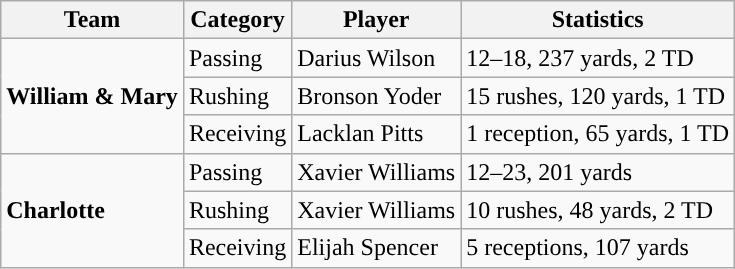<table class="wikitable" style="float: left;">
<tr>
<th>Team</th>
<th>Category</th>
<th>Player</th>
<th>Statistics</th>
</tr>
<tr>
<td rowspan=3><strong>William & Mary</strong></td>
<td>Passing</td>
<td>Darius Wilson</td>
<td>12–18, 237 yards, 2 TD</td>
</tr>
<tr>
<td>Rushing</td>
<td>Bronson Yoder</td>
<td>15 rushes, 120 yards, 1 TD</td>
</tr>
<tr>
<td>Receiving</td>
<td>Lacklan Pitts</td>
<td>1 reception, 65 yards, 1 TD</td>
</tr>
<tr>
<td rowspan=3><strong>Charlotte</strong></td>
<td>Passing</td>
<td>Xavier Williams</td>
<td>12–23, 201 yards</td>
</tr>
<tr>
<td>Rushing</td>
<td>Xavier Williams</td>
<td>10 rushes, 48 yards, 2 TD</td>
</tr>
<tr>
<td>Receiving</td>
<td>Elijah Spencer</td>
<td>5 receptions, 107 yards</td>
</tr>
</table>
